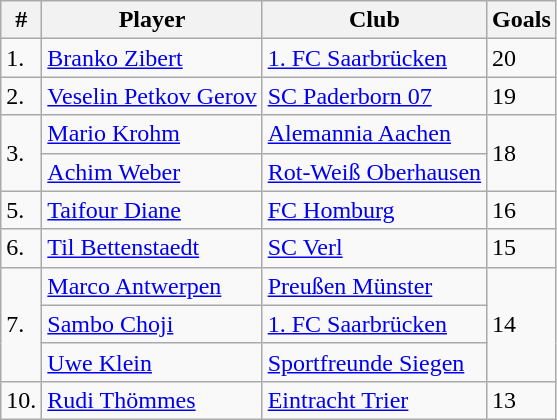<table class="wikitable">
<tr>
<th>#</th>
<th>Player</th>
<th>Club</th>
<th>Goals</th>
</tr>
<tr>
<td>1.</td>
<td> <a href='#'>Branko Zibert</a></td>
<td><a href='#'>1. FC Saarbrücken</a></td>
<td>20</td>
</tr>
<tr>
<td>2.</td>
<td> <a href='#'>Veselin Petkov Gerov</a></td>
<td><a href='#'>SC Paderborn 07</a></td>
<td>19</td>
</tr>
<tr>
<td rowspan="2">3.</td>
<td> <a href='#'>Mario Krohm</a></td>
<td><a href='#'>Alemannia Aachen</a></td>
<td rowspan="2">18</td>
</tr>
<tr>
<td> <a href='#'>Achim Weber</a></td>
<td><a href='#'>Rot-Weiß Oberhausen</a></td>
</tr>
<tr>
<td>5.</td>
<td> <a href='#'>Taifour Diane</a></td>
<td><a href='#'>FC Homburg</a></td>
<td>16</td>
</tr>
<tr>
<td>6.</td>
<td> <a href='#'>Til Bettenstaedt</a></td>
<td><a href='#'>SC Verl</a></td>
<td>15</td>
</tr>
<tr>
<td rowspan="3">7.</td>
<td> <a href='#'>Marco Antwerpen</a></td>
<td><a href='#'>Preußen Münster</a></td>
<td rowspan="3">14</td>
</tr>
<tr>
<td> <a href='#'>Sambo Choji</a></td>
<td><a href='#'>1. FC Saarbrücken</a></td>
</tr>
<tr>
<td> <a href='#'>Uwe Klein</a></td>
<td><a href='#'>Sportfreunde Siegen</a></td>
</tr>
<tr>
<td>10.</td>
<td> <a href='#'>Rudi Thömmes</a></td>
<td><a href='#'>Eintracht Trier</a></td>
<td>13</td>
</tr>
</table>
